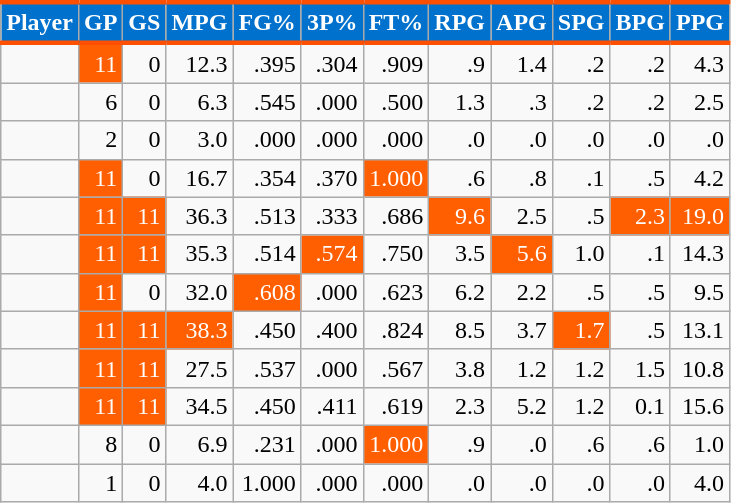<table class="wikitable sortable" style="text-align:right;">
<tr>
<th style="background:#0072CE; color:#FFFFFF; border-top:#FE5000 3px solid; border-bottom:#FE5000 3px solid;">Player</th>
<th style="background:#0072CE; color:#FFFFFF; border-top:#FE5000 3px solid; border-bottom:#FE5000 3px solid;">GP</th>
<th style="background:#0072CE; color:#FFFFFF; border-top:#FE5000 3px solid; border-bottom:#FE5000 3px solid;">GS</th>
<th style="background:#0072CE; color:#FFFFFF; border-top:#FE5000 3px solid; border-bottom:#FE5000 3px solid;">MPG</th>
<th style="background:#0072CE; color:#FFFFFF; border-top:#FE5000 3px solid; border-bottom:#FE5000 3px solid;">FG%</th>
<th style="background:#0072CE; color:#FFFFFF; border-top:#FE5000 3px solid; border-bottom:#FE5000 3px solid;">3P%</th>
<th style="background:#0072CE; color:#FFFFFF; border-top:#FE5000 3px solid; border-bottom:#FE5000 3px solid;">FT%</th>
<th style="background:#0072CE; color:#FFFFFF; border-top:#FE5000 3px solid; border-bottom:#FE5000 3px solid;">RPG</th>
<th style="background:#0072CE; color:#FFFFFF; border-top:#FE5000 3px solid; border-bottom:#FE5000 3px solid;">APG</th>
<th style="background:#0072CE; color:#FFFFFF; border-top:#FE5000 3px solid; border-bottom:#FE5000 3px solid;">SPG</th>
<th style="background:#0072CE; color:#FFFFFF; border-top:#FE5000 3px solid; border-bottom:#FE5000 3px solid;">BPG</th>
<th style="background:#0072CE; color:#FFFFFF; border-top:#FE5000 3px solid; border-bottom:#FE5000 3px solid;">PPG</th>
</tr>
<tr>
<td></td>
<td style="background:#ff5f00;color:white;">11</td>
<td>0</td>
<td>12.3</td>
<td>.395</td>
<td>.304</td>
<td>.909</td>
<td>.9</td>
<td>1.4</td>
<td>.2</td>
<td>.2</td>
<td>4.3</td>
</tr>
<tr>
<td></td>
<td>6</td>
<td>0</td>
<td>6.3</td>
<td>.545</td>
<td>.000</td>
<td>.500</td>
<td>1.3</td>
<td>.3</td>
<td>.2</td>
<td>.2</td>
<td>2.5</td>
</tr>
<tr>
<td></td>
<td>2</td>
<td>0</td>
<td>3.0</td>
<td>.000</td>
<td>.000</td>
<td>.000</td>
<td>.0</td>
<td>.0</td>
<td>.0</td>
<td>.0</td>
<td>.0</td>
</tr>
<tr>
<td></td>
<td style="background:#ff5f00;color:white;">11</td>
<td>0</td>
<td>16.7</td>
<td>.354</td>
<td>.370</td>
<td style="background:#ff5f00;color:white;">1.000</td>
<td>.6</td>
<td>.8</td>
<td>.1</td>
<td>.5</td>
<td>4.2</td>
</tr>
<tr>
<td></td>
<td style="background:#ff5f00;color:white;">11</td>
<td style="background:#ff5f00;color:white;">11</td>
<td>36.3</td>
<td>.513</td>
<td>.333</td>
<td>.686</td>
<td style="background:#ff5f00;color:white;">9.6</td>
<td>2.5</td>
<td>.5</td>
<td style="background:#ff5f00;color:white;">2.3</td>
<td style="background:#ff5f00;color:white;">19.0</td>
</tr>
<tr>
<td></td>
<td style="background:#ff5f00;color:white;">11</td>
<td style="background:#ff5f00;color:white;">11</td>
<td>35.3</td>
<td>.514</td>
<td style="background:#ff5f00;color:white;">.574</td>
<td>.750</td>
<td>3.5</td>
<td style="background:#ff5f00;color:white;">5.6</td>
<td>1.0</td>
<td>.1</td>
<td>14.3</td>
</tr>
<tr>
<td></td>
<td style="background:#ff5f00;color:white;">11</td>
<td>0</td>
<td>32.0</td>
<td style="background:#ff5f00;color:white;">.608</td>
<td>.000</td>
<td>.623</td>
<td>6.2</td>
<td>2.2</td>
<td>.5</td>
<td>.5</td>
<td>9.5</td>
</tr>
<tr>
<td></td>
<td style="background:#ff5f00;color:white;">11</td>
<td style="background:#ff5f00;color:white;">11</td>
<td style="background:#ff5f00;color:white;">38.3</td>
<td>.450</td>
<td>.400</td>
<td>.824</td>
<td>8.5</td>
<td>3.7</td>
<td style="background:#ff5f00;color:white;">1.7</td>
<td>.5</td>
<td>13.1</td>
</tr>
<tr>
<td></td>
<td style="background:#ff5f00;color:white;">11</td>
<td style="background:#ff5f00;color:white;">11</td>
<td>27.5</td>
<td>.537</td>
<td>.000</td>
<td>.567</td>
<td>3.8</td>
<td>1.2</td>
<td>1.2</td>
<td>1.5</td>
<td>10.8</td>
</tr>
<tr>
<td></td>
<td style="background:#ff5f00;color:white;">11</td>
<td style="background:#ff5f00;color:white;">11</td>
<td>34.5</td>
<td>.450</td>
<td>.411</td>
<td>.619</td>
<td>2.3</td>
<td>5.2</td>
<td>1.2</td>
<td>0.1</td>
<td>15.6</td>
</tr>
<tr>
<td></td>
<td>8</td>
<td>0</td>
<td>6.9</td>
<td>.231</td>
<td>.000</td>
<td style="background:#ff5f00;color:white;">1.000</td>
<td>.9</td>
<td>.0</td>
<td>.6</td>
<td>.6</td>
<td>1.0</td>
</tr>
<tr>
<td></td>
<td>1</td>
<td>0</td>
<td>4.0</td>
<td>1.000</td>
<td>.000</td>
<td>.000</td>
<td>.0</td>
<td>.0</td>
<td>.0</td>
<td>.0</td>
<td>4.0</td>
</tr>
</table>
